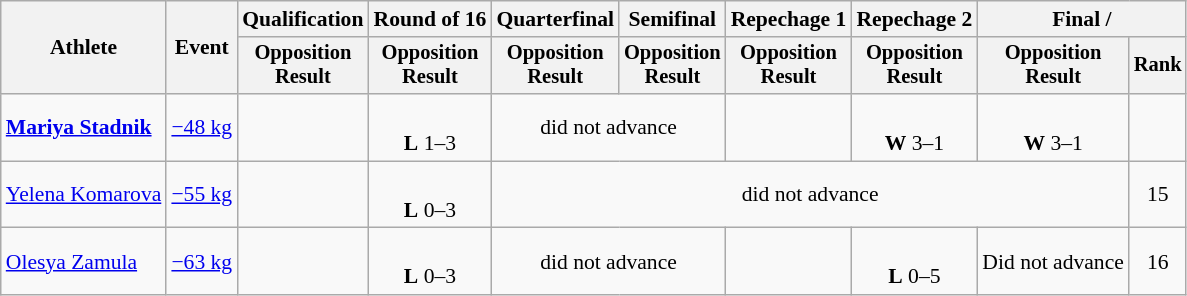<table class="wikitable" style="font-size:90%">
<tr>
<th rowspan="2">Athlete</th>
<th rowspan="2">Event</th>
<th>Qualification</th>
<th>Round of 16</th>
<th>Quarterfinal</th>
<th>Semifinal</th>
<th>Repechage 1</th>
<th>Repechage 2</th>
<th colspan=2>Final / </th>
</tr>
<tr style="font-size: 95%">
<th>Opposition<br>Result</th>
<th>Opposition<br>Result</th>
<th>Opposition<br>Result</th>
<th>Opposition<br>Result</th>
<th>Opposition<br>Result</th>
<th>Opposition<br>Result</th>
<th>Opposition<br>Result</th>
<th>Rank</th>
</tr>
<tr align=center>
<td align=left><strong><a href='#'>Mariya Stadnik</a></strong></td>
<td align=left><a href='#'>−48 kg</a></td>
<td></td>
<td><br><strong>L</strong> 1–3 <sup></sup></td>
<td colspan=2>did not advance</td>
<td></td>
<td><br><strong>W</strong> 3–1 <sup></sup></td>
<td><br><strong>W</strong> 3–1 <sup></sup></td>
<td></td>
</tr>
<tr align=center>
<td align=left><a href='#'>Yelena Komarova</a></td>
<td align=left><a href='#'>−55 kg</a></td>
<td></td>
<td><br><strong>L</strong> 0–3 <sup></sup></td>
<td colspan=5>did not advance</td>
<td>15</td>
</tr>
<tr align=center>
<td align=left><a href='#'>Olesya Zamula</a></td>
<td align=left><a href='#'>−63 kg</a></td>
<td></td>
<td><br><strong>L</strong> 0–3 <sup></sup></td>
<td colspan=2>did not advance</td>
<td></td>
<td><br><strong>L</strong> 0–5 <sup></sup></td>
<td>Did not advance</td>
<td>16</td>
</tr>
</table>
